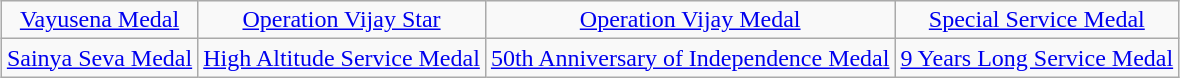<table class="wikitable" style="margin:1em auto; text-align:center;">
<tr>
<td><a href='#'>Vayusena Medal</a></td>
<td><a href='#'>Operation Vijay Star</a></td>
<td><a href='#'>Operation Vijay Medal</a></td>
<td><a href='#'>Special Service Medal</a></td>
</tr>
<tr>
<td><a href='#'>Sainya Seva Medal</a></td>
<td><a href='#'>High Altitude Service Medal</a></td>
<td><a href='#'>50th Anniversary of Independence Medal</a></td>
<td><a href='#'>9 Years Long Service Medal</a></td>
</tr>
</table>
